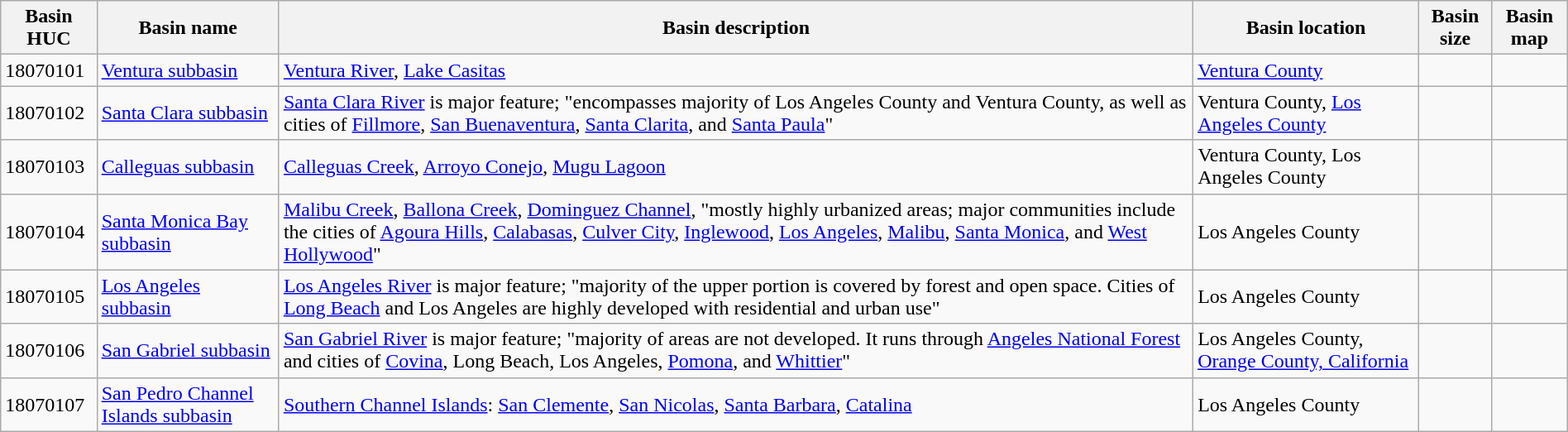<table class="wikitable" border="1" style="margin: 1em auto 1em auto;">
<tr>
<th scope="col">Basin HUC</th>
<th scope="col">Basin name</th>
<th scope="col">Basin description</th>
<th scope="col">Basin location</th>
<th scope="col">Basin size</th>
<th scope="col">Basin map</th>
</tr>
<tr>
<td>18070101</td>
<td><a href='#'>Ventura subbasin</a></td>
<td><a href='#'>Ventura River</a>, <a href='#'>Lake Casitas</a></td>
<td><a href='#'>Ventura County</a></td>
<td></td>
<td></td>
</tr>
<tr>
<td>18070102</td>
<td><a href='#'>Santa Clara subbasin</a></td>
<td><a href='#'>Santa Clara River</a> is major feature; "encompasses majority of Los Angeles County and Ventura County, as well as cities of <a href='#'>Fillmore</a>, <a href='#'>San Buenaventura</a>, <a href='#'>Santa Clarita</a>, and <a href='#'>Santa Paula</a>"</td>
<td>Ventura County, <a href='#'>Los Angeles County</a></td>
<td></td>
<td></td>
</tr>
<tr>
<td>18070103</td>
<td><a href='#'>Calleguas subbasin</a></td>
<td><a href='#'>Calleguas Creek</a>, <a href='#'>Arroyo Conejo</a>, <a href='#'>Mugu Lagoon</a></td>
<td>Ventura County, Los Angeles County</td>
<td></td>
<td></td>
</tr>
<tr>
<td>18070104</td>
<td><a href='#'>Santa Monica Bay subbasin</a></td>
<td><a href='#'>Malibu Creek</a>, <a href='#'>Ballona Creek</a>, <a href='#'>Dominguez Channel</a>, "mostly highly urbanized areas; major communities include the cities of <a href='#'>Agoura Hills</a>, <a href='#'>Calabasas</a>, <a href='#'>Culver City</a>, <a href='#'>Inglewood</a>, <a href='#'>Los Angeles</a>, <a href='#'>Malibu</a>, <a href='#'>Santa Monica</a>, and <a href='#'>West Hollywood</a>"</td>
<td>Los Angeles County</td>
<td></td>
<td></td>
</tr>
<tr>
<td>18070105</td>
<td><a href='#'>Los Angeles subbasin</a></td>
<td><a href='#'>Los Angeles River</a> is major feature; "majority of the upper portion is covered by forest and open space. Cities of <a href='#'>Long Beach</a> and Los Angeles are highly developed with residential and urban use"</td>
<td>Los Angeles County</td>
<td></td>
<td></td>
</tr>
<tr>
<td>18070106</td>
<td><a href='#'>San Gabriel subbasin</a></td>
<td><a href='#'>San Gabriel River</a> is major feature; "majority of areas are not developed. It runs through <a href='#'>Angeles National Forest</a> and cities of <a href='#'>Covina</a>, Long Beach, Los Angeles, <a href='#'>Pomona</a>, and <a href='#'>Whittier</a>"</td>
<td>Los Angeles County, <a href='#'>Orange County, California</a></td>
<td></td>
<td></td>
</tr>
<tr>
<td>18070107</td>
<td><a href='#'>San Pedro Channel Islands subbasin</a></td>
<td><a href='#'>Southern Channel Islands</a>: <a href='#'>San Clemente</a>, <a href='#'>San Nicolas</a>, <a href='#'>Santa Barbara</a>, <a href='#'>Catalina</a></td>
<td>Los Angeles County</td>
<td></td>
<td></td>
</tr>
</table>
